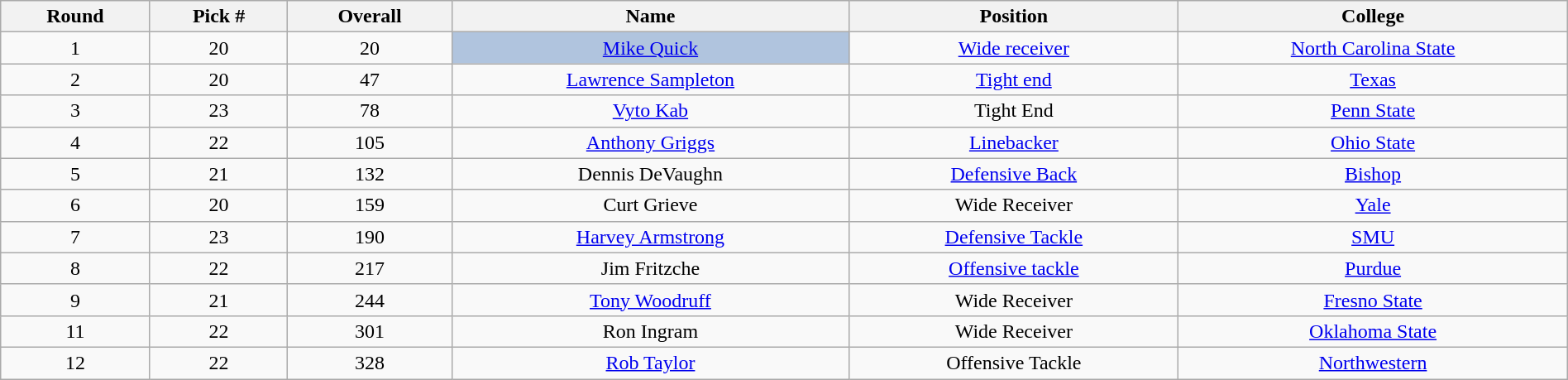<table class="wikitable sortable sortable" style="width: 100%; text-align:center">
<tr>
<th>Round</th>
<th>Pick #</th>
<th>Overall</th>
<th>Name</th>
<th>Position</th>
<th>College</th>
</tr>
<tr>
<td>1</td>
<td>20</td>
<td>20</td>
<td bgcolor=lightsteelblue><a href='#'>Mike Quick</a></td>
<td><a href='#'>Wide receiver</a></td>
<td><a href='#'>North Carolina State</a></td>
</tr>
<tr>
<td>2</td>
<td>20</td>
<td>47</td>
<td><a href='#'>Lawrence Sampleton</a></td>
<td><a href='#'>Tight end</a></td>
<td><a href='#'>Texas</a></td>
</tr>
<tr>
<td>3</td>
<td>23</td>
<td>78</td>
<td><a href='#'>Vyto Kab</a></td>
<td>Tight End</td>
<td><a href='#'>Penn State</a></td>
</tr>
<tr>
<td>4</td>
<td>22</td>
<td>105</td>
<td><a href='#'>Anthony Griggs</a></td>
<td><a href='#'>Linebacker</a></td>
<td><a href='#'>Ohio State</a></td>
</tr>
<tr>
<td>5</td>
<td>21</td>
<td>132</td>
<td>Dennis DeVaughn</td>
<td><a href='#'>Defensive Back</a></td>
<td><a href='#'>Bishop</a></td>
</tr>
<tr>
<td>6</td>
<td>20</td>
<td>159</td>
<td>Curt Grieve</td>
<td>Wide Receiver</td>
<td><a href='#'>Yale</a></td>
</tr>
<tr>
<td>7</td>
<td>23</td>
<td>190</td>
<td><a href='#'>Harvey Armstrong</a></td>
<td><a href='#'>Defensive Tackle</a></td>
<td><a href='#'>SMU</a></td>
</tr>
<tr>
<td>8</td>
<td>22</td>
<td>217</td>
<td>Jim Fritzche</td>
<td><a href='#'>Offensive tackle</a></td>
<td><a href='#'>Purdue</a></td>
</tr>
<tr>
<td>9</td>
<td>21</td>
<td>244</td>
<td><a href='#'>Tony Woodruff</a></td>
<td>Wide Receiver</td>
<td><a href='#'>Fresno State</a></td>
</tr>
<tr>
<td>11</td>
<td>22</td>
<td>301</td>
<td>Ron Ingram</td>
<td>Wide Receiver</td>
<td><a href='#'>Oklahoma State</a></td>
</tr>
<tr>
<td>12</td>
<td>22</td>
<td>328</td>
<td><a href='#'>Rob Taylor</a></td>
<td>Offensive Tackle</td>
<td><a href='#'>Northwestern</a></td>
</tr>
</table>
